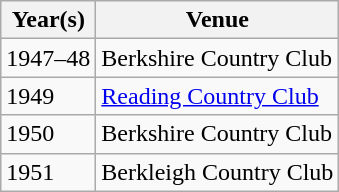<table class=wikitable>
<tr>
<th>Year(s)</th>
<th>Venue</th>
</tr>
<tr>
<td>1947–48</td>
<td>Berkshire Country Club</td>
</tr>
<tr>
<td>1949</td>
<td><a href='#'>Reading Country Club</a></td>
</tr>
<tr>
<td>1950</td>
<td>Berkshire Country Club</td>
</tr>
<tr>
<td>1951</td>
<td>Berkleigh Country Club</td>
</tr>
</table>
